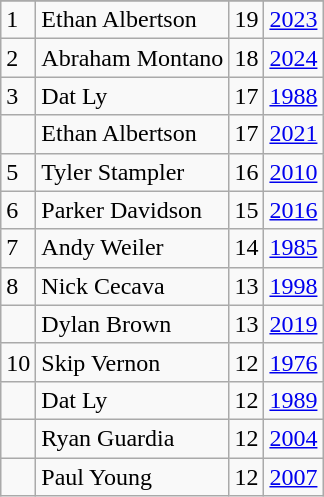<table class="wikitable">
<tr>
</tr>
<tr>
<td>1</td>
<td>Ethan Albertson</td>
<td>19</td>
<td><a href='#'>2023</a></td>
</tr>
<tr>
<td>2</td>
<td>Abraham Montano</td>
<td>18</td>
<td><a href='#'>2024</a></td>
</tr>
<tr>
<td>3</td>
<td>Dat Ly</td>
<td>17</td>
<td><a href='#'>1988</a></td>
</tr>
<tr>
<td></td>
<td>Ethan Albertson</td>
<td>17</td>
<td><a href='#'>2021</a></td>
</tr>
<tr>
<td>5</td>
<td>Tyler Stampler</td>
<td>16</td>
<td><a href='#'>2010</a></td>
</tr>
<tr>
<td>6</td>
<td>Parker Davidson</td>
<td>15</td>
<td><a href='#'>2016</a></td>
</tr>
<tr>
<td>7</td>
<td>Andy Weiler</td>
<td>14</td>
<td><a href='#'>1985</a></td>
</tr>
<tr>
<td>8</td>
<td>Nick Cecava</td>
<td>13</td>
<td><a href='#'>1998</a></td>
</tr>
<tr>
<td></td>
<td>Dylan Brown</td>
<td>13</td>
<td><a href='#'>2019</a></td>
</tr>
<tr>
<td>10</td>
<td>Skip Vernon</td>
<td>12</td>
<td><a href='#'>1976</a></td>
</tr>
<tr>
<td></td>
<td>Dat Ly</td>
<td>12</td>
<td><a href='#'>1989</a></td>
</tr>
<tr>
<td></td>
<td>Ryan Guardia</td>
<td>12</td>
<td><a href='#'>2004</a></td>
</tr>
<tr>
<td></td>
<td>Paul Young</td>
<td>12</td>
<td><a href='#'>2007</a></td>
</tr>
</table>
